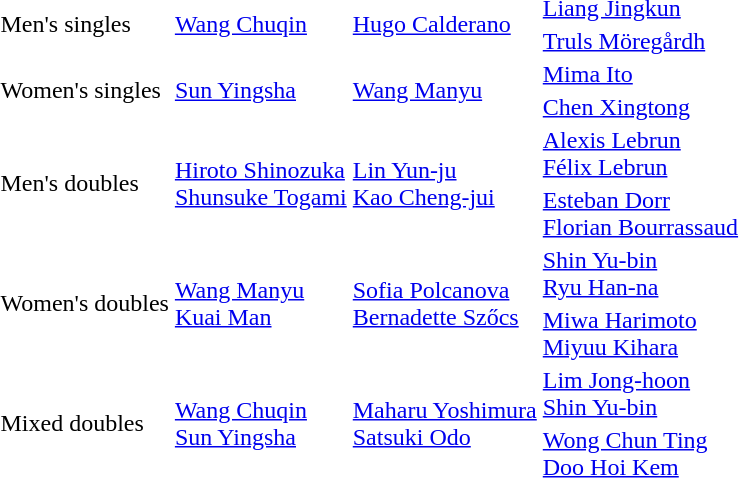<table>
<tr>
<td rowspan=2>Men's singles <br></td>
<td rowspan=2> <a href='#'>Wang Chuqin</a></td>
<td rowspan=2> <a href='#'>Hugo Calderano</a></td>
<td> <a href='#'>Liang Jingkun</a></td>
</tr>
<tr>
<td> <a href='#'>Truls Möregårdh</a></td>
</tr>
<tr>
<td rowspan=2>Women's singles <br></td>
<td rowspan=2> <a href='#'>Sun Yingsha</a></td>
<td rowspan=2> <a href='#'>Wang Manyu</a></td>
<td> <a href='#'>Mima Ito</a></td>
</tr>
<tr>
<td> <a href='#'>Chen Xingtong</a></td>
</tr>
<tr>
<td rowspan=2>Men's doubles <br></td>
<td rowspan=2> <a href='#'>Hiroto Shinozuka</a><br> <a href='#'>Shunsuke Togami</a></td>
<td rowspan=2> <a href='#'>Lin Yun-ju</a><br> <a href='#'>Kao Cheng-jui</a></td>
<td> <a href='#'>Alexis Lebrun</a><br> <a href='#'>Félix Lebrun</a></td>
</tr>
<tr>
<td> <a href='#'>Esteban Dorr</a><br> <a href='#'>Florian Bourrassaud</a></td>
</tr>
<tr>
<td rowspan=2>Women's doubles <br></td>
<td rowspan=2> <a href='#'>Wang Manyu</a><br> <a href='#'>Kuai Man</a></td>
<td rowspan=2> <a href='#'>Sofia Polcanova</a><br> <a href='#'>Bernadette Szőcs</a></td>
<td> <a href='#'>Shin Yu-bin</a><br> <a href='#'>Ryu Han-na</a></td>
</tr>
<tr>
<td> <a href='#'>Miwa Harimoto</a><br> <a href='#'>Miyuu Kihara</a></td>
</tr>
<tr>
<td rowspan=2>Mixed doubles <br></td>
<td rowspan=2> <a href='#'>Wang Chuqin</a><br> <a href='#'>Sun Yingsha</a></td>
<td rowspan=2> <a href='#'>Maharu Yoshimura</a><br> <a href='#'>Satsuki Odo</a></td>
<td> <a href='#'>Lim Jong-hoon</a><br> <a href='#'>Shin Yu-bin</a></td>
</tr>
<tr>
<td> <a href='#'>Wong Chun Ting</a><br> <a href='#'>Doo Hoi Kem</a></td>
</tr>
</table>
